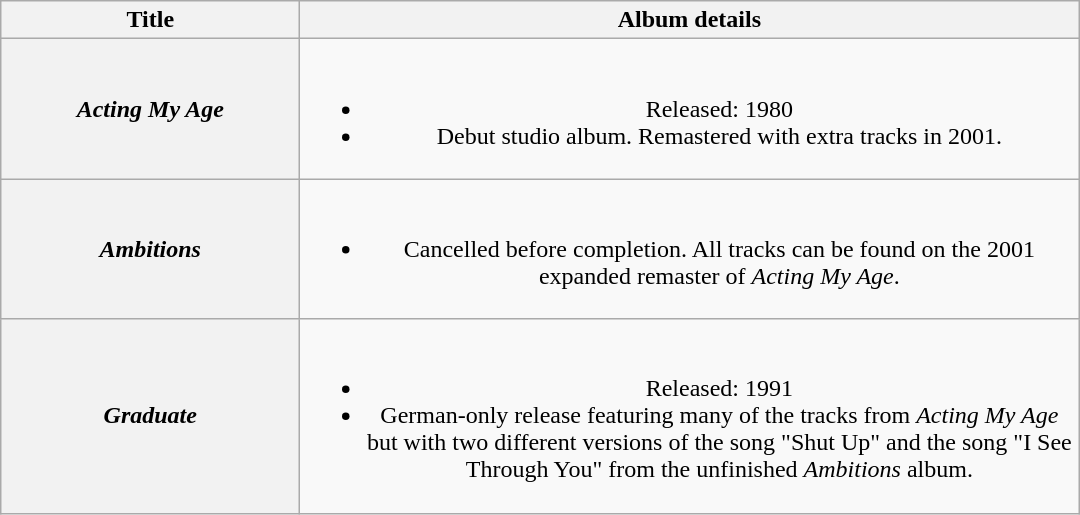<table class="wikitable plainrowheaders" style="text-align:center;">
<tr>
<th scope="col" style="width:12em;">Title</th>
<th scope="col" style="width:32em;">Album details</th>
</tr>
<tr>
<th scope="row"><em>Acting My Age</em></th>
<td><br><ul><li>Released: 1980</li><li>Debut studio album. Remastered with extra tracks in 2001.</li></ul></td>
</tr>
<tr>
<th scope="row"><em>Ambitions</em></th>
<td><br><ul><li>Cancelled before completion. All tracks can be found on the 2001 expanded remaster of <em>Acting My Age</em>.</li></ul></td>
</tr>
<tr>
<th scope="row"><em>Graduate</em></th>
<td><br><ul><li>Released: 1991</li><li>German-only release featuring many of the tracks from <em>Acting My Age</em> but with two different versions of the song "Shut Up" and the song "I See Through You" from the unfinished <em>Ambitions</em> album.</li></ul></td>
</tr>
</table>
